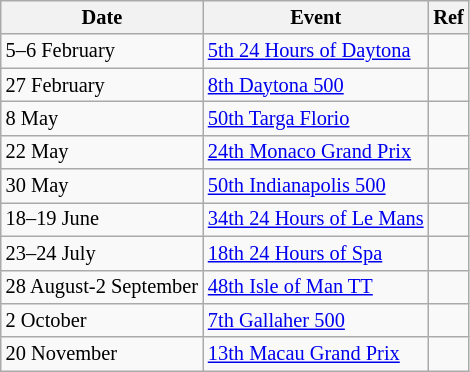<table class="wikitable" style="font-size: 85%">
<tr>
<th>Date</th>
<th>Event</th>
<th>Ref</th>
</tr>
<tr>
<td>5–6 February</td>
<td><a href='#'>5th 24 Hours of Daytona</a></td>
<td></td>
</tr>
<tr>
<td>27 February</td>
<td><a href='#'>8th Daytona 500</a></td>
<td></td>
</tr>
<tr>
<td>8 May</td>
<td><a href='#'>50th Targa Florio</a></td>
<td></td>
</tr>
<tr>
<td>22 May</td>
<td><a href='#'>24th Monaco Grand Prix</a></td>
<td></td>
</tr>
<tr>
<td>30 May</td>
<td><a href='#'>50th Indianapolis 500</a></td>
<td></td>
</tr>
<tr>
<td>18–19 June</td>
<td><a href='#'>34th 24 Hours of Le Mans</a></td>
<td></td>
</tr>
<tr>
<td>23–24 July</td>
<td><a href='#'>18th 24 Hours of Spa</a></td>
<td></td>
</tr>
<tr>
<td>28 August-2 September</td>
<td><a href='#'>48th Isle of Man TT</a></td>
<td></td>
</tr>
<tr>
<td>2 October</td>
<td><a href='#'>7th Gallaher 500</a></td>
<td></td>
</tr>
<tr>
<td>20 November</td>
<td><a href='#'>13th Macau Grand Prix</a></td>
<td></td>
</tr>
</table>
